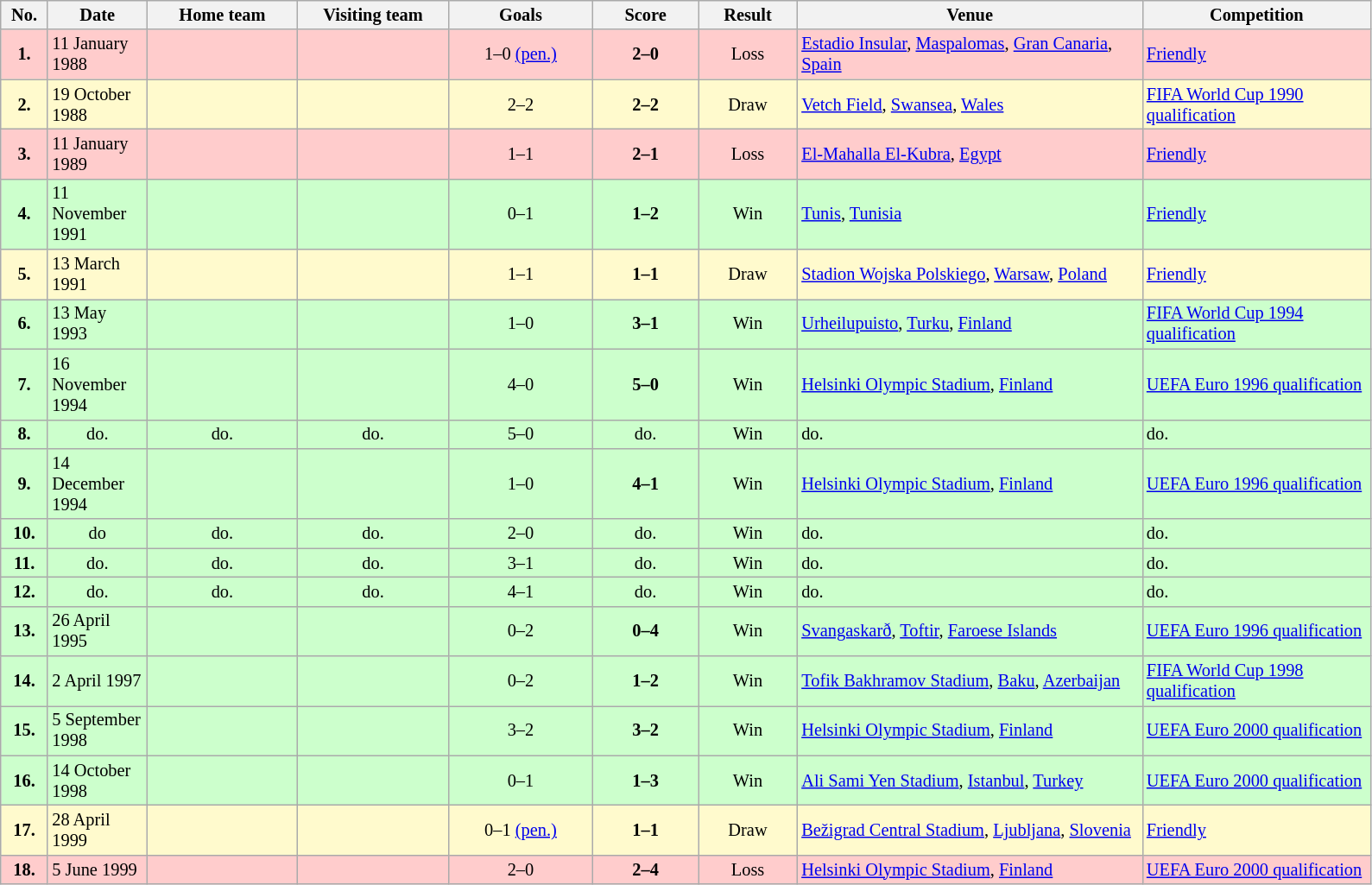<table class="wikitable collapsible collapsed" style=font-size:85%>
<tr>
<th width=30>No.</th>
<th width=70>Date</th>
<th width=110>Home team</th>
<th width=110>Visiting team</th>
<th width=105>Goals</th>
<th width=75>Score</th>
<th width=70>Result</th>
<th width=260>Venue</th>
<th width=170>Competition</th>
</tr>
<tr style="background-color:#FFCCCC">
<td align=center><strong> 1.</strong></td>
<td>11 January 1988</td>
<td></td>
<td></td>
<td align=center> 1–0 <a href='#'>(pen.)</a></td>
<td align=center><strong>2–0</strong></td>
<td align=center>Loss</td>
<td><a href='#'>Estadio Insular</a>, <a href='#'>Maspalomas</a>, <a href='#'>Gran Canaria</a>, <a href='#'>Spain</a></td>
<td><a href='#'>Friendly</a></td>
</tr>
<tr style="background-color:#FFFACD">
<td align=center><strong> 2.</strong></td>
<td>19 October 1988</td>
<td></td>
<td></td>
<td align=center> 2–2</td>
<td align=center><strong>2–2</strong></td>
<td align=center>Draw</td>
<td><a href='#'>Vetch Field</a>, <a href='#'>Swansea</a>, <a href='#'>Wales</a></td>
<td><a href='#'>FIFA World Cup 1990 qualification</a></td>
</tr>
<tr style="background-color:#FFCCCC">
<td align=center><strong> 3.</strong></td>
<td>11 January 1989</td>
<td></td>
<td></td>
<td align=center> 1–1</td>
<td align=center><strong>2–1</strong></td>
<td align=center>Loss</td>
<td><a href='#'>El-Mahalla El-Kubra</a>, <a href='#'>Egypt</a></td>
<td><a href='#'>Friendly</a></td>
</tr>
<tr style="background-color:#CCFFCC">
<td align=center><strong> 4.</strong></td>
<td>11 November 1991</td>
<td></td>
<td></td>
<td align=center> 0–1</td>
<td align=center><strong>1–2</strong></td>
<td align=center>Win</td>
<td><a href='#'>Tunis</a>, <a href='#'>Tunisia</a></td>
<td><a href='#'>Friendly</a></td>
</tr>
<tr style="background-color:#FFFACD">
<td align=center><strong> 5.</strong></td>
<td>13 March 1991</td>
<td></td>
<td></td>
<td align=center> 1–1</td>
<td align=center><strong>1–1</strong></td>
<td align=center>Draw</td>
<td><a href='#'>Stadion Wojska Polskiego</a>, <a href='#'>Warsaw</a>, <a href='#'>Poland</a></td>
<td><a href='#'>Friendly</a></td>
</tr>
<tr style="background-color:#CCFFCC">
<td align=center><strong> 6.</strong></td>
<td>13 May 1993</td>
<td></td>
<td></td>
<td align=center> 1–0</td>
<td align=center><strong>3–1</strong></td>
<td align=center>Win</td>
<td><a href='#'>Urheilupuisto</a>, <a href='#'>Turku</a>, <a href='#'>Finland</a></td>
<td><a href='#'>FIFA World Cup 1994 qualification</a></td>
</tr>
<tr style="background-color:#CCFFCC">
<td align=center><strong> 7.</strong></td>
<td>16 November 1994</td>
<td></td>
<td></td>
<td align=center> 4–0</td>
<td align=center><strong>5–0</strong></td>
<td align=center>Win</td>
<td><a href='#'>Helsinki Olympic Stadium</a>, <a href='#'>Finland</a></td>
<td><a href='#'>UEFA Euro 1996 qualification</a></td>
</tr>
<tr style="background-color:#CCFFCC">
<td align=center><strong> 8.</strong></td>
<td align=center>do.</td>
<td align=center>do.</td>
<td align=center>do.</td>
<td align=center> 5–0</td>
<td align=center>do.</td>
<td align=center>Win</td>
<td>do.</td>
<td>do.</td>
</tr>
<tr style="background-color:#CCFFCC">
<td align=center><strong> 9.</strong></td>
<td>14 December 1994</td>
<td></td>
<td></td>
<td align=center> 1–0</td>
<td align=center><strong>4–1</strong></td>
<td align=center>Win</td>
<td><a href='#'>Helsinki Olympic Stadium</a>, <a href='#'>Finland</a></td>
<td><a href='#'>UEFA Euro 1996 qualification</a></td>
</tr>
<tr style="background-color:#CCFFCC">
<td align=center><strong> 10.</strong></td>
<td align=center>do</td>
<td align=center>do.</td>
<td align=center>do.</td>
<td align=center> 2–0</td>
<td align=center>do.</td>
<td align=center>Win</td>
<td>do.</td>
<td>do.</td>
</tr>
<tr style="background-color:#CCFFCC">
<td align=center><strong> 11.</strong></td>
<td align=center>do.</td>
<td align=center>do.</td>
<td align=center>do.</td>
<td align=center> 3–1</td>
<td align=center>do.</td>
<td align=center>Win</td>
<td>do.</td>
<td>do.</td>
</tr>
<tr style="background-color:#CCFFCC">
<td align=center><strong> 12.</strong></td>
<td align=center>do.</td>
<td align=center>do.</td>
<td align=center>do.</td>
<td align=center> 4–1</td>
<td align=center>do.</td>
<td align=center>Win</td>
<td>do.</td>
<td>do.</td>
</tr>
<tr style="background-color:#CCFFCC">
<td align=center><strong> 13.</strong></td>
<td>26 April 1995</td>
<td></td>
<td></td>
<td align=center> 0–2</td>
<td align=center><strong>0–4</strong></td>
<td align=center>Win</td>
<td><a href='#'>Svangaskarð</a>, <a href='#'>Toftir</a>, <a href='#'>Faroese Islands</a></td>
<td><a href='#'>UEFA Euro 1996 qualification</a></td>
</tr>
<tr style="background-color:#CCFFCC">
<td align=center><strong> 14.</strong></td>
<td>2 April 1997</td>
<td></td>
<td></td>
<td align=center> 0–2</td>
<td align=center><strong>1–2</strong></td>
<td align=center>Win</td>
<td><a href='#'>Tofik Bakhramov Stadium</a>, <a href='#'>Baku</a>, <a href='#'>Azerbaijan</a></td>
<td><a href='#'>FIFA World Cup 1998 qualification</a></td>
</tr>
<tr style="background-color:#CCFFCC">
<td align=center><strong> 15.</strong></td>
<td>5 September 1998</td>
<td></td>
<td></td>
<td align=center> 3–2</td>
<td align=center><strong>3–2</strong></td>
<td align=center>Win</td>
<td><a href='#'>Helsinki Olympic Stadium</a>, <a href='#'>Finland</a></td>
<td><a href='#'>UEFA Euro 2000 qualification</a></td>
</tr>
<tr style="background-color:#CCFFCC">
<td align=center><strong> 16.</strong></td>
<td>14 October 1998</td>
<td></td>
<td></td>
<td align=center> 0–1</td>
<td align=center><strong>1–3</strong></td>
<td align=center>Win</td>
<td><a href='#'>Ali Sami Yen Stadium</a>, <a href='#'>Istanbul</a>, <a href='#'>Turkey</a></td>
<td><a href='#'>UEFA Euro 2000 qualification</a></td>
</tr>
<tr style="background-color:#FFFACD">
<td align=center><strong> 17.</strong></td>
<td>28 April 1999</td>
<td></td>
<td></td>
<td align=center> 0–1 <a href='#'>(pen.)</a></td>
<td align=center><strong>1–1</strong></td>
<td align=center>Draw</td>
<td><a href='#'>Bežigrad Central Stadium</a>, <a href='#'>Ljubljana</a>, <a href='#'>Slovenia</a></td>
<td><a href='#'>Friendly</a></td>
</tr>
<tr style="background-color:#FFCCCC">
<td align=center><strong> 18.</strong></td>
<td>5 June 1999</td>
<td></td>
<td></td>
<td align=center> 2–0</td>
<td align=center><strong>2–4</strong></td>
<td align=center>Loss</td>
<td><a href='#'>Helsinki Olympic Stadium</a>, <a href='#'>Finland</a></td>
<td><a href='#'>UEFA Euro 2000 qualification</a></td>
</tr>
</table>
